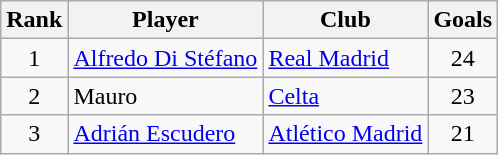<table class="wikitable">
<tr>
<th>Rank</th>
<th>Player</th>
<th>Club</th>
<th>Goals</th>
</tr>
<tr>
<td align="center">1</td>
<td> <a href='#'>Alfredo Di Stéfano</a></td>
<td><a href='#'>Real Madrid</a></td>
<td align=center>24</td>
</tr>
<tr>
<td align="center">2</td>
<td> Mauro</td>
<td><a href='#'>Celta</a></td>
<td align=center>23</td>
</tr>
<tr>
<td align="center">3</td>
<td> <a href='#'>Adrián Escudero</a></td>
<td><a href='#'>Atlético Madrid</a></td>
<td align=center>21</td>
</tr>
</table>
